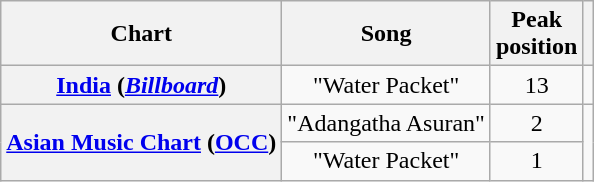<table class="wikitable plainrowheaders sortable" style="text-align:center">
<tr>
<th scope="col">Chart</th>
<th scope="col">Song</th>
<th scope="col">Peak<br>position</th>
<th scope="col"></th>
</tr>
<tr>
<th scope="row"><a href='#'>India</a> (<em><a href='#'>Billboard</a></em>)</th>
<td>"Water Packet"</td>
<td>13</td>
<td></td>
</tr>
<tr>
<th rowspan="2" scope="row"><a href='#'>Asian Music Chart</a> (<a href='#'>OCC</a>)</th>
<td>"Adangatha Asuran"</td>
<td>2</td>
<td rowspan="2"></td>
</tr>
<tr>
<td>"Water Packet"</td>
<td>1</td>
</tr>
</table>
